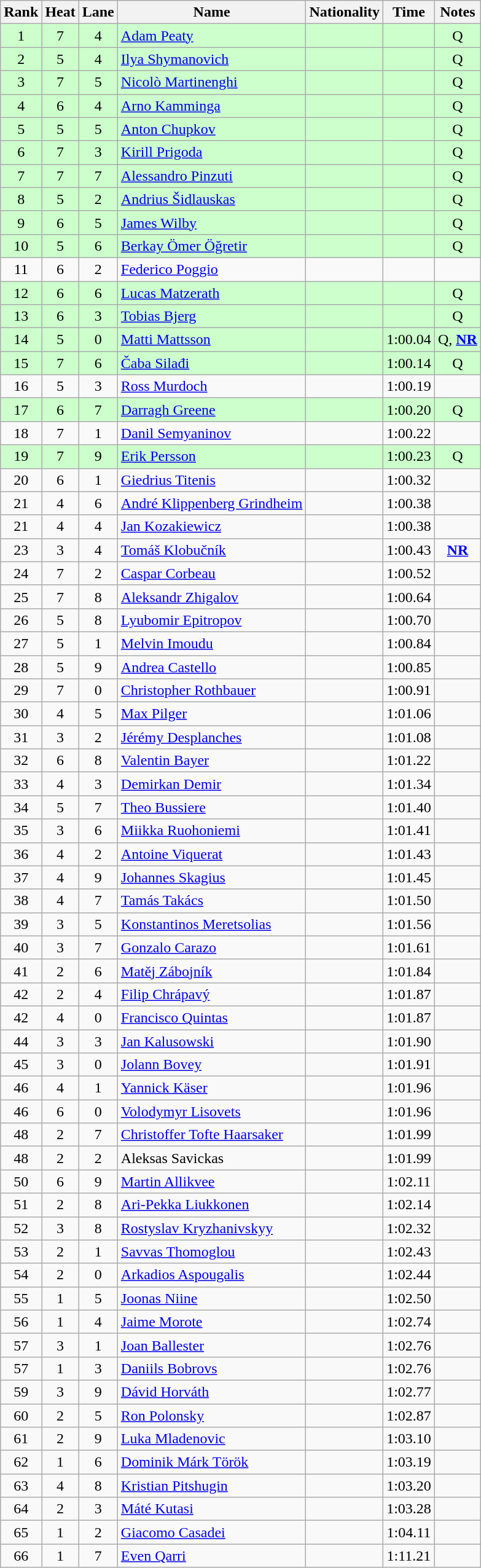<table class="wikitable sortable" style="text-align:center">
<tr>
<th>Rank</th>
<th>Heat</th>
<th>Lane</th>
<th>Name</th>
<th>Nationality</th>
<th>Time</th>
<th>Notes</th>
</tr>
<tr bgcolor=ccffcc>
<td>1</td>
<td>7</td>
<td>4</td>
<td align=left><a href='#'>Adam Peaty</a></td>
<td align=left></td>
<td></td>
<td>Q</td>
</tr>
<tr bgcolor=ccffcc>
<td>2</td>
<td>5</td>
<td>4</td>
<td align=left><a href='#'>Ilya Shymanovich</a></td>
<td align=left></td>
<td></td>
<td>Q</td>
</tr>
<tr bgcolor=ccffcc>
<td>3</td>
<td>7</td>
<td>5</td>
<td align=left><a href='#'>Nicolò Martinenghi</a></td>
<td align=left></td>
<td></td>
<td>Q</td>
</tr>
<tr bgcolor=ccffcc>
<td>4</td>
<td>6</td>
<td>4</td>
<td align=left><a href='#'>Arno Kamminga</a></td>
<td align=left></td>
<td></td>
<td>Q</td>
</tr>
<tr bgcolor=ccffcc>
<td>5</td>
<td>5</td>
<td>5</td>
<td align=left><a href='#'>Anton Chupkov</a></td>
<td align=left></td>
<td></td>
<td>Q</td>
</tr>
<tr bgcolor=ccffcc>
<td>6</td>
<td>7</td>
<td>3</td>
<td align=left><a href='#'>Kirill Prigoda</a></td>
<td align=left></td>
<td></td>
<td>Q</td>
</tr>
<tr bgcolor=ccffcc>
<td>7</td>
<td>7</td>
<td>7</td>
<td align=left><a href='#'>Alessandro Pinzuti</a></td>
<td align=left></td>
<td></td>
<td>Q</td>
</tr>
<tr bgcolor=ccffcc>
<td>8</td>
<td>5</td>
<td>2</td>
<td align=left><a href='#'>Andrius Šidlauskas</a></td>
<td align=left></td>
<td></td>
<td>Q</td>
</tr>
<tr bgcolor=ccffcc>
<td>9</td>
<td>6</td>
<td>5</td>
<td align=left><a href='#'>James Wilby</a></td>
<td align=left></td>
<td></td>
<td>Q</td>
</tr>
<tr bgcolor=ccffcc>
<td>10</td>
<td>5</td>
<td>6</td>
<td align=left><a href='#'>Berkay Ömer Öğretir</a></td>
<td align=left></td>
<td></td>
<td>Q</td>
</tr>
<tr>
<td>11</td>
<td>6</td>
<td>2</td>
<td align=left><a href='#'>Federico Poggio</a></td>
<td align=left></td>
<td></td>
<td></td>
</tr>
<tr bgcolor=ccffcc>
<td>12</td>
<td>6</td>
<td>6</td>
<td align=left><a href='#'>Lucas Matzerath</a></td>
<td align=left></td>
<td></td>
<td>Q</td>
</tr>
<tr bgcolor=ccffcc>
<td>13</td>
<td>6</td>
<td>3</td>
<td align=left><a href='#'>Tobias Bjerg</a></td>
<td align=left></td>
<td></td>
<td>Q</td>
</tr>
<tr bgcolor=ccffcc>
<td>14</td>
<td>5</td>
<td>0</td>
<td align=left><a href='#'>Matti Mattsson</a></td>
<td align=left></td>
<td>1:00.04</td>
<td>Q, <strong><a href='#'>NR</a></strong></td>
</tr>
<tr bgcolor=ccffcc>
<td>15</td>
<td>7</td>
<td>6</td>
<td align=left><a href='#'>Čaba Silađi</a></td>
<td align=left></td>
<td>1:00.14</td>
<td>Q</td>
</tr>
<tr>
<td>16</td>
<td>5</td>
<td>3</td>
<td align=left><a href='#'>Ross Murdoch</a></td>
<td align=left></td>
<td>1:00.19</td>
<td></td>
</tr>
<tr bgcolor=ccffcc>
<td>17</td>
<td>6</td>
<td>7</td>
<td align=left><a href='#'>Darragh Greene</a></td>
<td align=left></td>
<td>1:00.20</td>
<td>Q</td>
</tr>
<tr>
<td>18</td>
<td>7</td>
<td>1</td>
<td align=left><a href='#'>Danil Semyaninov</a></td>
<td align=left></td>
<td>1:00.22</td>
<td></td>
</tr>
<tr bgcolor=ccffcc>
<td>19</td>
<td>7</td>
<td>9</td>
<td align=left><a href='#'>Erik Persson</a></td>
<td align=left></td>
<td>1:00.23</td>
<td>Q</td>
</tr>
<tr>
<td>20</td>
<td>6</td>
<td>1</td>
<td align=left><a href='#'>Giedrius Titenis</a></td>
<td align=left></td>
<td>1:00.32</td>
<td></td>
</tr>
<tr>
<td>21</td>
<td>4</td>
<td>6</td>
<td align=left><a href='#'>André Klippenberg Grindheim</a></td>
<td align=left></td>
<td>1:00.38</td>
<td></td>
</tr>
<tr>
<td>21</td>
<td>4</td>
<td>4</td>
<td align=left><a href='#'>Jan Kozakiewicz</a></td>
<td align=left></td>
<td>1:00.38</td>
<td></td>
</tr>
<tr>
<td>23</td>
<td>3</td>
<td>4</td>
<td align=left><a href='#'>Tomáš Klobučník</a></td>
<td align=left></td>
<td>1:00.43</td>
<td><strong><a href='#'>NR</a></strong></td>
</tr>
<tr>
<td>24</td>
<td>7</td>
<td>2</td>
<td align=left><a href='#'>Caspar Corbeau</a></td>
<td align=left></td>
<td>1:00.52</td>
<td></td>
</tr>
<tr>
<td>25</td>
<td>7</td>
<td>8</td>
<td align=left><a href='#'>Aleksandr Zhigalov</a></td>
<td align=left></td>
<td>1:00.64</td>
<td></td>
</tr>
<tr>
<td>26</td>
<td>5</td>
<td>8</td>
<td align=left><a href='#'>Lyubomir Epitropov</a></td>
<td align=left></td>
<td>1:00.70</td>
<td></td>
</tr>
<tr>
<td>27</td>
<td>5</td>
<td>1</td>
<td align=left><a href='#'>Melvin Imoudu</a></td>
<td align=left></td>
<td>1:00.84</td>
<td></td>
</tr>
<tr>
<td>28</td>
<td>5</td>
<td>9</td>
<td align=left><a href='#'>Andrea Castello</a></td>
<td align=left></td>
<td>1:00.85</td>
<td></td>
</tr>
<tr>
<td>29</td>
<td>7</td>
<td>0</td>
<td align=left><a href='#'>Christopher Rothbauer</a></td>
<td align=left></td>
<td>1:00.91</td>
<td></td>
</tr>
<tr>
<td>30</td>
<td>4</td>
<td>5</td>
<td align=left><a href='#'>Max Pilger</a></td>
<td align=left></td>
<td>1:01.06</td>
<td></td>
</tr>
<tr>
<td>31</td>
<td>3</td>
<td>2</td>
<td align=left><a href='#'>Jérémy Desplanches</a></td>
<td align=left></td>
<td>1:01.08</td>
<td></td>
</tr>
<tr>
<td>32</td>
<td>6</td>
<td>8</td>
<td align=left><a href='#'>Valentin Bayer</a></td>
<td align=left></td>
<td>1:01.22</td>
<td></td>
</tr>
<tr>
<td>33</td>
<td>4</td>
<td>3</td>
<td align=left><a href='#'>Demirkan Demir</a></td>
<td align=left></td>
<td>1:01.34</td>
<td></td>
</tr>
<tr>
<td>34</td>
<td>5</td>
<td>7</td>
<td align=left><a href='#'>Theo Bussiere</a></td>
<td align=left></td>
<td>1:01.40</td>
<td></td>
</tr>
<tr>
<td>35</td>
<td>3</td>
<td>6</td>
<td align=left><a href='#'>Miikka Ruohoniemi</a></td>
<td align=left></td>
<td>1:01.41</td>
<td></td>
</tr>
<tr>
<td>36</td>
<td>4</td>
<td>2</td>
<td align=left><a href='#'>Antoine Viquerat</a></td>
<td align=left></td>
<td>1:01.43</td>
<td></td>
</tr>
<tr>
<td>37</td>
<td>4</td>
<td>9</td>
<td align=left><a href='#'>Johannes Skagius</a></td>
<td align=left></td>
<td>1:01.45</td>
<td></td>
</tr>
<tr>
<td>38</td>
<td>4</td>
<td>7</td>
<td align=left><a href='#'>Tamás Takács</a></td>
<td align=left></td>
<td>1:01.50</td>
<td></td>
</tr>
<tr>
<td>39</td>
<td>3</td>
<td>5</td>
<td align=left><a href='#'>Konstantinos Meretsolias</a></td>
<td align=left></td>
<td>1:01.56</td>
<td></td>
</tr>
<tr>
<td>40</td>
<td>3</td>
<td>7</td>
<td align=left><a href='#'>Gonzalo Carazo</a></td>
<td align=left></td>
<td>1:01.61</td>
<td></td>
</tr>
<tr>
<td>41</td>
<td>2</td>
<td>6</td>
<td align=left><a href='#'>Matěj Zábojník</a></td>
<td align=left></td>
<td>1:01.84</td>
<td></td>
</tr>
<tr>
<td>42</td>
<td>2</td>
<td>4</td>
<td align=left><a href='#'>Filip Chrápavý</a></td>
<td align=left></td>
<td>1:01.87</td>
<td></td>
</tr>
<tr>
<td>42</td>
<td>4</td>
<td>0</td>
<td align=left><a href='#'>Francisco Quintas</a></td>
<td align=left></td>
<td>1:01.87</td>
<td></td>
</tr>
<tr>
<td>44</td>
<td>3</td>
<td>3</td>
<td align=left><a href='#'>Jan Kalusowski</a></td>
<td align=left></td>
<td>1:01.90</td>
<td></td>
</tr>
<tr>
<td>45</td>
<td>3</td>
<td>0</td>
<td align=left><a href='#'>Jolann Bovey</a></td>
<td align=left></td>
<td>1:01.91</td>
<td></td>
</tr>
<tr>
<td>46</td>
<td>4</td>
<td>1</td>
<td align=left><a href='#'>Yannick Käser</a></td>
<td align=left></td>
<td>1:01.96</td>
<td></td>
</tr>
<tr>
<td>46</td>
<td>6</td>
<td>0</td>
<td align=left><a href='#'>Volodymyr Lisovets</a></td>
<td align=left></td>
<td>1:01.96</td>
<td></td>
</tr>
<tr>
<td>48</td>
<td>2</td>
<td>7</td>
<td align=left><a href='#'>Christoffer Tofte Haarsaker</a></td>
<td align=left></td>
<td>1:01.99</td>
<td></td>
</tr>
<tr>
<td>48</td>
<td>2</td>
<td>2</td>
<td align=left>Aleksas Savickas</td>
<td align=left></td>
<td>1:01.99</td>
<td></td>
</tr>
<tr>
<td>50</td>
<td>6</td>
<td>9</td>
<td align=left><a href='#'>Martin Allikvee</a></td>
<td align=left></td>
<td>1:02.11</td>
<td></td>
</tr>
<tr>
<td>51</td>
<td>2</td>
<td>8</td>
<td align=left><a href='#'>Ari-Pekka Liukkonen</a></td>
<td align=left></td>
<td>1:02.14</td>
<td></td>
</tr>
<tr>
<td>52</td>
<td>3</td>
<td>8</td>
<td align=left><a href='#'>Rostyslav Kryzhanivskyy</a></td>
<td align=left></td>
<td>1:02.32</td>
<td></td>
</tr>
<tr>
<td>53</td>
<td>2</td>
<td>1</td>
<td align=left><a href='#'>Savvas Thomoglou</a></td>
<td align=left></td>
<td>1:02.43</td>
<td></td>
</tr>
<tr>
<td>54</td>
<td>2</td>
<td>0</td>
<td align=left><a href='#'>Arkadios Aspougalis</a></td>
<td align=left></td>
<td>1:02.44</td>
<td></td>
</tr>
<tr>
<td>55</td>
<td>1</td>
<td>5</td>
<td align=left><a href='#'>Joonas Niine</a></td>
<td align=left></td>
<td>1:02.50</td>
<td></td>
</tr>
<tr>
<td>56</td>
<td>1</td>
<td>4</td>
<td align=left><a href='#'>Jaime Morote</a></td>
<td align=left></td>
<td>1:02.74</td>
<td></td>
</tr>
<tr>
<td>57</td>
<td>3</td>
<td>1</td>
<td align=left><a href='#'>Joan Ballester</a></td>
<td align=left></td>
<td>1:02.76</td>
<td></td>
</tr>
<tr>
<td>57</td>
<td>1</td>
<td>3</td>
<td align=left><a href='#'>Daniils Bobrovs</a></td>
<td align=left></td>
<td>1:02.76</td>
<td></td>
</tr>
<tr>
<td>59</td>
<td>3</td>
<td>9</td>
<td align=left><a href='#'>Dávid Horváth</a></td>
<td align=left></td>
<td>1:02.77</td>
<td></td>
</tr>
<tr>
<td>60</td>
<td>2</td>
<td>5</td>
<td align=left><a href='#'>Ron Polonsky</a></td>
<td align=left></td>
<td>1:02.87</td>
<td></td>
</tr>
<tr>
<td>61</td>
<td>2</td>
<td>9</td>
<td align=left><a href='#'>Luka Mladenovic</a></td>
<td align=left></td>
<td>1:03.10</td>
<td></td>
</tr>
<tr>
<td>62</td>
<td>1</td>
<td>6</td>
<td align=left><a href='#'>Dominik Márk Török</a></td>
<td align=left></td>
<td>1:03.19</td>
<td></td>
</tr>
<tr>
<td>63</td>
<td>4</td>
<td>8</td>
<td align=left><a href='#'>Kristian Pitshugin</a></td>
<td align=left></td>
<td>1:03.20</td>
<td></td>
</tr>
<tr>
<td>64</td>
<td>2</td>
<td>3</td>
<td align=left><a href='#'>Máté Kutasi</a></td>
<td align=left></td>
<td>1:03.28</td>
<td></td>
</tr>
<tr>
<td>65</td>
<td>1</td>
<td>2</td>
<td align=left><a href='#'>Giacomo Casadei</a></td>
<td align=left></td>
<td>1:04.11</td>
<td></td>
</tr>
<tr>
<td>66</td>
<td>1</td>
<td>7</td>
<td align=left><a href='#'>Even Qarri</a></td>
<td align=left></td>
<td>1:11.21</td>
<td></td>
</tr>
</table>
